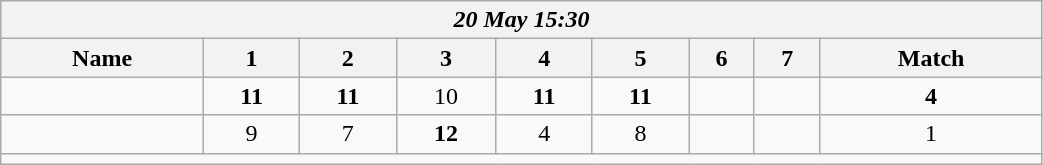<table class=wikitable style="text-align:center; width: 55%">
<tr>
<th colspan=17><em>20 May 15:30</em></th>
</tr>
<tr>
<th>Name</th>
<th>1</th>
<th>2</th>
<th>3</th>
<th>4</th>
<th>5</th>
<th>6</th>
<th>7</th>
<th>Match</th>
</tr>
<tr>
<td style="text-align:left;"><strong></strong></td>
<td><strong>11</strong></td>
<td><strong>11</strong></td>
<td>10</td>
<td><strong>11</strong></td>
<td><strong>11</strong></td>
<td></td>
<td></td>
<td><strong>4</strong></td>
</tr>
<tr>
<td style="text-align:left;"></td>
<td>9</td>
<td>7</td>
<td><strong>12</strong></td>
<td>4</td>
<td>8</td>
<td></td>
<td></td>
<td>1</td>
</tr>
<tr>
<td colspan=17></td>
</tr>
</table>
